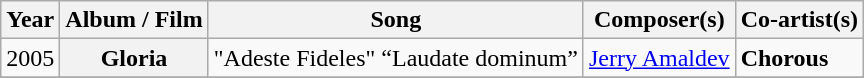<table class="wikitable">
<tr>
<th>Year</th>
<th>Album / Film</th>
<th>Song</th>
<th>Composer(s)</th>
<th>Co-artist(s)</th>
</tr>
<tr>
<td>2005</td>
<th><strong>Gloria</strong></th>
<td>"Adeste Fideles" “Laudate dominum”</td>
<td><a href='#'>Jerry Amaldev</a></td>
<td><strong>Chorous</strong></td>
</tr>
<tr>
</tr>
</table>
